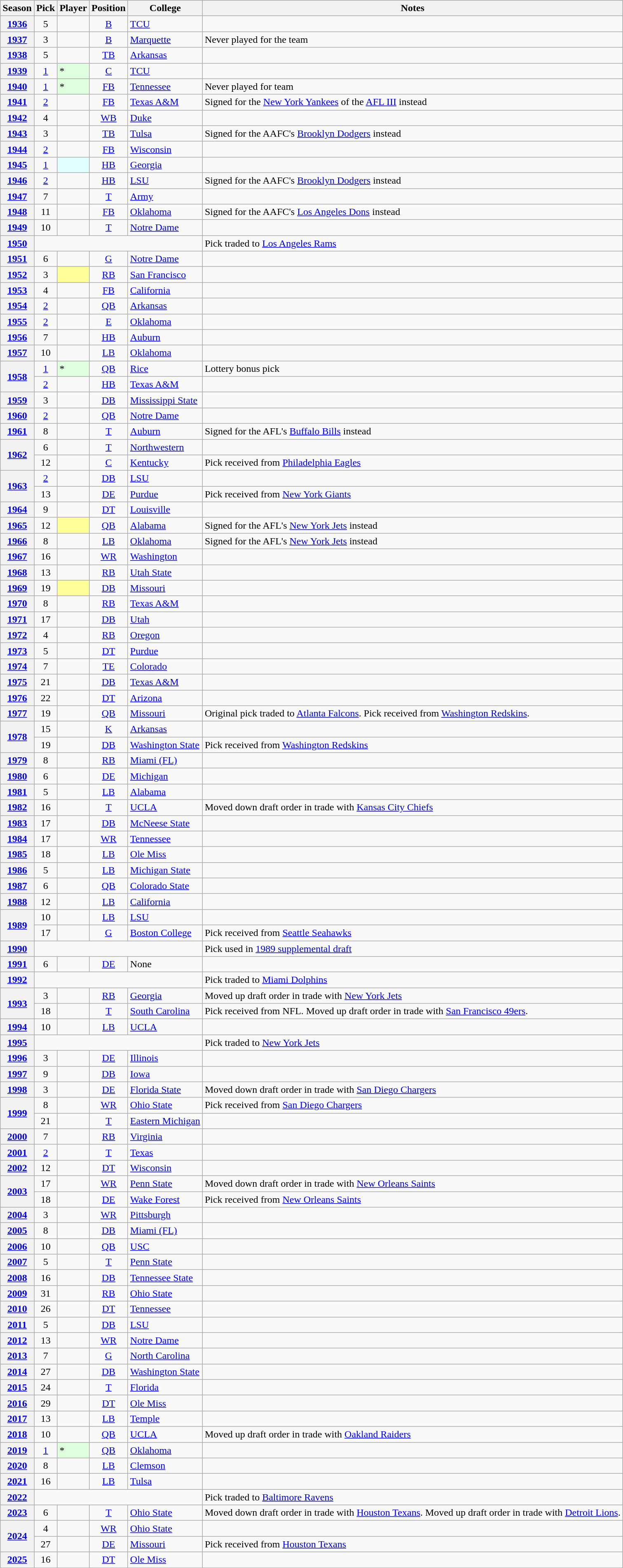<table class="wikitable sortable">
<tr>
<th scope="col">Season</th>
<th scope="col">Pick</th>
<th scope="col">Player</th>
<th scope="col">Position</th>
<th scope="col">College</th>
<th scope="col" class= "unsortable">Notes</th>
</tr>
<tr>
<th scope="row"><a href='#'>1936</a></th>
<td align="center">5</td>
<td></td>
<td align="center"><a href='#'>B</a></td>
<td><a href='#'>TCU</a></td>
<td></td>
</tr>
<tr>
<th scope="row"><a href='#'>1937</a></th>
<td align="center">3</td>
<td></td>
<td align="center"><a href='#'>B</a></td>
<td><a href='#'>Marquette</a></td>
<td>Never played for the team</td>
</tr>
<tr>
<th scope="row"><a href='#'>1938</a></th>
<td align="center">5</td>
<td></td>
<td align="center"><a href='#'>TB</a></td>
<td><a href='#'>Arkansas</a></td>
<td></td>
</tr>
<tr>
<th scope="row"><a href='#'>1939</a></th>
<td align="center"><a href='#'>1</a></td>
<td style="background-color:#DDFFDD">*</td>
<td align="center"><a href='#'>C</a></td>
<td><a href='#'>TCU</a></td>
<td></td>
</tr>
<tr>
<th scope="row"><a href='#'>1940</a></th>
<td align="center"><a href='#'>1</a></td>
<td style="background-color:#DDFFDD">*</td>
<td align="center"><a href='#'>FB</a></td>
<td><a href='#'>Tennessee</a></td>
<td>Never played for team</td>
</tr>
<tr>
<th scope="row"><a href='#'>1941</a></th>
<td align="center"><a href='#'>2</a></td>
<td></td>
<td align="center"><a href='#'>FB</a></td>
<td><a href='#'>Texas A&M</a></td>
<td>Signed for the <a href='#'>New York Yankees</a> of the <a href='#'>AFL III</a> instead</td>
</tr>
<tr>
<th scope="row"><a href='#'>1942</a></th>
<td align="center">4</td>
<td></td>
<td align="center"><a href='#'>WB</a></td>
<td><a href='#'>Duke</a></td>
<td></td>
</tr>
<tr>
<th scope="row"><a href='#'>1943</a></th>
<td align="center">3</td>
<td></td>
<td align="center"><a href='#'>TB</a></td>
<td><a href='#'>Tulsa</a></td>
<td>Signed for the AAFC's <a href='#'>Brooklyn Dodgers</a> instead</td>
</tr>
<tr>
<th scope="row"><a href='#'>1944</a></th>
<td align="center"><a href='#'>2</a></td>
<td></td>
<td align="center"><a href='#'>FB</a></td>
<td><a href='#'>Wisconsin</a></td>
<td></td>
</tr>
<tr>
<th scope="row"><a href='#'>1945</a></th>
<td align="center"><a href='#'>1</a></td>
<td style="background-color:#E0FFFF"></td>
<td align="center"><a href='#'>HB</a></td>
<td><a href='#'>Georgia</a></td>
<td></td>
</tr>
<tr>
<th scope="row"><a href='#'>1946</a></th>
<td align="center"><a href='#'>2</a></td>
<td></td>
<td align="center"><a href='#'>HB</a></td>
<td><a href='#'>LSU</a></td>
<td>Signed for the AAFC's <a href='#'>Brooklyn Dodgers</a> instead</td>
</tr>
<tr>
<th scope="row"><a href='#'>1947</a></th>
<td align="center">7</td>
<td></td>
<td align="center"><a href='#'>T</a></td>
<td><a href='#'>Army</a></td>
<td></td>
</tr>
<tr>
<th scope="row"><a href='#'>1948</a></th>
<td align="center">11</td>
<td></td>
<td align="center"><a href='#'>FB</a></td>
<td><a href='#'>Oklahoma</a></td>
<td>Signed for the AAFC's <a href='#'>Los Angeles Dons</a> instead</td>
</tr>
<tr>
<th scope="row"><a href='#'>1949</a></th>
<td align="center">10</td>
<td></td>
<td align="center"><a href='#'>T</a></td>
<td><a href='#'>Notre Dame</a></td>
<td></td>
</tr>
<tr>
<th scope="row"><a href='#'>1950</a></th>
<td colspan=4 align="center"><em></em></td>
<td>Pick traded to <a href='#'>Los Angeles Rams</a></td>
</tr>
<tr>
<th scope="row"><a href='#'>1951</a></th>
<td align="center">6</td>
<td></td>
<td align="center"><a href='#'>G</a></td>
<td><a href='#'>Notre Dame</a></td>
<td></td>
</tr>
<tr>
<th scope="row"><a href='#'>1952</a></th>
<td align="center">3</td>
<td style="background-color:#FFFF99"></td>
<td align="center"><a href='#'>RB</a></td>
<td><a href='#'>San Francisco</a></td>
<td></td>
</tr>
<tr>
<th scope="row"><a href='#'>1953</a></th>
<td align="center">4</td>
<td></td>
<td align="center"><a href='#'>FB</a></td>
<td><a href='#'>California</a></td>
<td></td>
</tr>
<tr>
<th scope="row"><a href='#'>1954</a></th>
<td align="center"><a href='#'>2</a></td>
<td></td>
<td align="center"><a href='#'>QB</a></td>
<td><a href='#'>Arkansas</a></td>
<td></td>
</tr>
<tr>
<th scope="row"><a href='#'>1955</a></th>
<td align="center"><a href='#'>2</a></td>
<td></td>
<td align="center"><a href='#'>E</a></td>
<td><a href='#'>Oklahoma</a></td>
<td></td>
</tr>
<tr>
<th scope="row"><a href='#'>1956</a></th>
<td align="center">7</td>
<td></td>
<td align="center"><a href='#'>HB</a></td>
<td><a href='#'>Auburn</a></td>
<td></td>
</tr>
<tr>
<th scope="row"><a href='#'>1957</a></th>
<td align="center">10</td>
<td></td>
<td align="center"><a href='#'>LB</a></td>
<td><a href='#'>Oklahoma</a></td>
<td></td>
</tr>
<tr>
<th scope="rowgroup"  rowspan="2"><a href='#'>1958</a></th>
<td align="center"><a href='#'>1</a></td>
<td style="background-color:#DDFFDD">*</td>
<td align="center"><a href='#'>QB</a></td>
<td><a href='#'>Rice</a></td>
<td>Lottery bonus pick</td>
</tr>
<tr>
<td align="center"><a href='#'>2</a></td>
<td></td>
<td align="center"><a href='#'>HB</a></td>
<td><a href='#'>Texas A&M</a></td>
<td></td>
</tr>
<tr>
<th scope="row"><a href='#'>1959</a></th>
<td align="center">3</td>
<td></td>
<td align="center"><a href='#'>DB</a></td>
<td><a href='#'>Mississippi State</a></td>
<td></td>
</tr>
<tr>
<th scope="row"><a href='#'>1960</a></th>
<td align="center"><a href='#'>2</a></td>
<td></td>
<td align="center"><a href='#'>QB</a></td>
<td><a href='#'>Notre Dame</a></td>
<td></td>
</tr>
<tr>
<th scope="row"><a href='#'>1961</a></th>
<td align="center">8</td>
<td></td>
<td align="center"><a href='#'>T</a></td>
<td><a href='#'>Auburn</a></td>
<td>Signed for the AFL's <a href='#'>Buffalo Bills</a> instead</td>
</tr>
<tr>
<th scope="rowgroup"  rowspan="2"><a href='#'>1962</a></th>
<td align="center">6</td>
<td></td>
<td align="center"><a href='#'>T</a></td>
<td><a href='#'>Northwestern</a></td>
<td></td>
</tr>
<tr>
<td align="center">12</td>
<td></td>
<td align="center"><a href='#'>C</a></td>
<td><a href='#'>Kentucky</a></td>
<td>Pick received from <a href='#'>Philadelphia Eagles</a></td>
</tr>
<tr>
<th scope="rowgroup"  rowspan="2"><a href='#'>1963</a></th>
<td align="center"><a href='#'>2</a></td>
<td></td>
<td align="center"><a href='#'>DB</a></td>
<td><a href='#'>LSU</a></td>
<td></td>
</tr>
<tr>
<td align="center">13</td>
<td></td>
<td align="center"><a href='#'>DE</a></td>
<td><a href='#'>Purdue</a></td>
<td>Pick received from <a href='#'>New York Giants</a></td>
</tr>
<tr>
<th scope="row"><a href='#'>1964</a></th>
<td align="center">9</td>
<td></td>
<td align="center"><a href='#'>DT</a></td>
<td><a href='#'>Louisville</a></td>
<td></td>
</tr>
<tr>
<th scope="row"><a href='#'>1965</a></th>
<td align="center">12</td>
<td style="background-color:#FFFF99"></td>
<td align="center"><a href='#'>QB</a></td>
<td><a href='#'>Alabama</a></td>
<td>Signed for the AFL's <a href='#'>New York Jets</a> instead</td>
</tr>
<tr>
<th scope="row"><a href='#'>1966</a></th>
<td align="center">8</td>
<td></td>
<td align="center"><a href='#'>LB</a></td>
<td><a href='#'>Oklahoma</a></td>
<td>Signed for the AFL's <a href='#'>New York Jets</a> instead</td>
</tr>
<tr>
<th scope="row"><a href='#'>1967</a></th>
<td align="center">16</td>
<td></td>
<td align="center"><a href='#'>WR</a></td>
<td><a href='#'>Washington</a></td>
<td></td>
</tr>
<tr>
<th scope="row"><a href='#'>1968</a></th>
<td align="center">13</td>
<td></td>
<td align="center"><a href='#'>RB</a></td>
<td><a href='#'>Utah State</a></td>
<td></td>
</tr>
<tr>
<th scope="row"><a href='#'>1969</a></th>
<td align="center">19</td>
<td style="background-color:#FFFF99"></td>
<td align="center"><a href='#'>DB</a></td>
<td><a href='#'>Missouri</a></td>
<td></td>
</tr>
<tr>
<th scope="row"><a href='#'>1970</a></th>
<td align="center">8</td>
<td></td>
<td align="center"><a href='#'>RB</a></td>
<td><a href='#'>Texas A&M</a></td>
<td></td>
</tr>
<tr>
<th scope="row"><a href='#'>1971</a></th>
<td align="center">17</td>
<td></td>
<td align="center"><a href='#'>DB</a></td>
<td><a href='#'>Utah</a></td>
<td></td>
</tr>
<tr>
<th scope="row"><a href='#'>1972</a></th>
<td align="center">4</td>
<td></td>
<td align="center"><a href='#'>RB</a></td>
<td><a href='#'>Oregon</a></td>
<td></td>
</tr>
<tr>
<th scope="row"><a href='#'>1973</a></th>
<td align="center">5</td>
<td></td>
<td align="center"><a href='#'>DT</a></td>
<td><a href='#'>Purdue</a></td>
<td></td>
</tr>
<tr>
<th scope="row"><a href='#'>1974</a></th>
<td align="center">7</td>
<td></td>
<td align="center"><a href='#'>TE</a></td>
<td><a href='#'>Colorado</a></td>
<td></td>
</tr>
<tr>
<th scope="row"><a href='#'>1975</a></th>
<td align="center">21</td>
<td></td>
<td align="center"><a href='#'>DB</a></td>
<td><a href='#'>Texas A&M</a></td>
<td></td>
</tr>
<tr>
<th scope="row"><a href='#'>1976</a></th>
<td align="center">22</td>
<td></td>
<td align="center"><a href='#'>DT</a></td>
<td><a href='#'>Arizona</a></td>
<td></td>
</tr>
<tr>
<th scope="row"><a href='#'>1977</a></th>
<td align="center">19</td>
<td></td>
<td align="center"><a href='#'>QB</a></td>
<td><a href='#'>Missouri</a></td>
<td>Original pick traded to <a href='#'>Atlanta Falcons</a>. Pick received from <a href='#'>Washington Redskins</a>.</td>
</tr>
<tr>
<th scope="rowgroup"  rowspan="2"><a href='#'>1978</a></th>
<td align="center">15</td>
<td></td>
<td align="center"><a href='#'>K</a></td>
<td><a href='#'>Arkansas</a></td>
<td></td>
</tr>
<tr>
<td align="center">19</td>
<td></td>
<td align="center"><a href='#'>DB</a></td>
<td><a href='#'>Washington State</a></td>
<td>Pick received from <a href='#'>Washington Redskins</a></td>
</tr>
<tr>
<th scope="row"><a href='#'>1979</a></th>
<td align="center">8</td>
<td></td>
<td align="center"><a href='#'>RB</a></td>
<td><a href='#'>Miami (FL)</a></td>
<td></td>
</tr>
<tr>
<th scope="row"><a href='#'>1980</a></th>
<td align="center">6</td>
<td></td>
<td align="center"><a href='#'>DE</a></td>
<td><a href='#'>Michigan</a></td>
<td></td>
</tr>
<tr>
<th scope="row"><a href='#'>1981</a></th>
<td align="center">5</td>
<td></td>
<td align="center"><a href='#'>LB</a></td>
<td><a href='#'>Alabama</a></td>
<td></td>
</tr>
<tr>
<th scope="row"><a href='#'>1982</a></th>
<td align="center">16</td>
<td></td>
<td align="center"><a href='#'>T</a></td>
<td><a href='#'>UCLA</a></td>
<td>Moved down draft order in trade with <a href='#'>Kansas City Chiefs</a></td>
</tr>
<tr>
<th scope="row"><a href='#'>1983</a></th>
<td align="center">17</td>
<td></td>
<td align="center"><a href='#'>DB</a></td>
<td><a href='#'>McNeese State</a></td>
<td></td>
</tr>
<tr>
<th scope="row"><a href='#'>1984</a></th>
<td align="center">17</td>
<td></td>
<td align="center"><a href='#'>WR</a></td>
<td><a href='#'>Tennessee</a></td>
<td></td>
</tr>
<tr>
<th scope="row"><a href='#'>1985</a></th>
<td align="center">18</td>
<td></td>
<td align="center"><a href='#'>LB</a></td>
<td><a href='#'>Ole Miss</a></td>
<td></td>
</tr>
<tr>
<th scope="row"><a href='#'>1986</a></th>
<td align="center">5</td>
<td></td>
<td align="center"><a href='#'>LB</a></td>
<td><a href='#'>Michigan State</a></td>
<td></td>
</tr>
<tr>
<th scope="row"><a href='#'>1987</a></th>
<td align="center">6</td>
<td></td>
<td align="center"><a href='#'>QB</a></td>
<td><a href='#'>Colorado State</a></td>
<td></td>
</tr>
<tr>
<th scope="row"><a href='#'>1988</a></th>
<td align="center">12</td>
<td></td>
<td align="center"><a href='#'>LB</a></td>
<td><a href='#'>California</a></td>
<td></td>
</tr>
<tr>
<th scope="rowgroup"  rowspan="2"><a href='#'>1989</a></th>
<td align="center">10</td>
<td></td>
<td align="center"><a href='#'>LB</a></td>
<td><a href='#'>LSU</a></td>
<td></td>
</tr>
<tr>
<td align="center">17</td>
<td></td>
<td align="center"><a href='#'>G</a></td>
<td><a href='#'>Boston College</a></td>
<td>Pick received from <a href='#'>Seattle Seahawks</a></td>
</tr>
<tr>
<th scope="row"><a href='#'>1990</a></th>
<td colspan=4 align="center"><em></em></td>
<td>Pick used in <a href='#'>1989 supplemental draft</a></td>
</tr>
<tr>
<th scope="row"><a href='#'>1991</a></th>
<td align="center">6</td>
<td></td>
<td align="center"><a href='#'>DE</a></td>
<td>None</td>
<td></td>
</tr>
<tr>
<th scope="row"><a href='#'>1992</a></th>
<td colspan=4 align="center"><em></em></td>
<td>Pick traded to <a href='#'>Miami Dolphins</a></td>
</tr>
<tr>
<th scope="rowgroup"  rowspan="2"><a href='#'>1993</a></th>
<td align="center">3</td>
<td></td>
<td align="center"><a href='#'>RB</a></td>
<td><a href='#'>Georgia</a></td>
<td>Moved up draft order in trade with <a href='#'>New York Jets</a></td>
</tr>
<tr>
<td align="center">18</td>
<td></td>
<td align="center"><a href='#'>T</a></td>
<td><a href='#'>South Carolina</a></td>
<td>Pick received from NFL. Moved up draft order in trade with <a href='#'>San Francisco 49ers</a>.</td>
</tr>
<tr>
<th scope="row"><a href='#'>1994</a></th>
<td align="center">10</td>
<td></td>
<td align="center"><a href='#'>LB</a></td>
<td><a href='#'>UCLA</a></td>
<td></td>
</tr>
<tr>
<th scope="row"><a href='#'>1995</a></th>
<td colspan=4 align="center"><em></em></td>
<td>Pick traded to <a href='#'>New York Jets</a></td>
</tr>
<tr>
<th scope="row"><a href='#'>1996</a></th>
<td align="center">3</td>
<td></td>
<td align="center"><a href='#'>DE</a></td>
<td><a href='#'>Illinois</a></td>
<td></td>
</tr>
<tr>
<th scope="row"><a href='#'>1997</a></th>
<td align="center">9</td>
<td></td>
<td align="center"><a href='#'>DB</a></td>
<td><a href='#'>Iowa</a></td>
<td></td>
</tr>
<tr>
<th scope="row"><a href='#'>1998</a></th>
<td align="center">3</td>
<td></td>
<td align="center"><a href='#'>DE</a></td>
<td><a href='#'>Florida State</a></td>
<td>Moved down draft order in trade with <a href='#'>San Diego Chargers</a></td>
</tr>
<tr>
<th scope="rowgroup"  rowspan="2"><a href='#'>1999</a></th>
<td align="center">8</td>
<td></td>
<td align="center"><a href='#'>WR</a></td>
<td><a href='#'>Ohio State</a></td>
<td>Pick received from <a href='#'>San Diego Chargers</a></td>
</tr>
<tr>
<td align="center">21</td>
<td></td>
<td align="center"><a href='#'>T</a></td>
<td><a href='#'>Eastern Michigan</a></td>
<td></td>
</tr>
<tr>
<th scope="row"><a href='#'>2000</a></th>
<td align="center">7</td>
<td></td>
<td align="center"><a href='#'>RB</a></td>
<td><a href='#'>Virginia</a></td>
<td></td>
</tr>
<tr>
<th scope="row"><a href='#'>2001</a></th>
<td align="center"><a href='#'>2</a></td>
<td></td>
<td align="center"><a href='#'>T</a></td>
<td><a href='#'>Texas</a></td>
<td></td>
</tr>
<tr>
<th scope="row"><a href='#'>2002</a></th>
<td align="center">12</td>
<td></td>
<td align="center"><a href='#'>DT</a></td>
<td><a href='#'>Wisconsin</a></td>
<td></td>
</tr>
<tr>
<th scope="rowgroup"  rowspan="2"><a href='#'>2003</a></th>
<td align="center">17</td>
<td></td>
<td align="center"><a href='#'>WR</a></td>
<td><a href='#'>Penn State</a></td>
<td>Moved down draft order in trade with <a href='#'>New Orleans Saints</a></td>
</tr>
<tr>
<td align="center">18</td>
<td></td>
<td align="center"><a href='#'>DE</a></td>
<td><a href='#'>Wake Forest</a></td>
<td>Pick received from <a href='#'>New Orleans Saints</a></td>
</tr>
<tr>
<th scope="row"><a href='#'>2004</a></th>
<td align="center">3</td>
<td></td>
<td align="center"><a href='#'>WR</a></td>
<td><a href='#'>Pittsburgh</a></td>
<td></td>
</tr>
<tr>
<th scope="row"><a href='#'>2005</a></th>
<td align="center">8</td>
<td></td>
<td align="center"><a href='#'>DB</a></td>
<td><a href='#'>Miami (FL)</a></td>
<td></td>
</tr>
<tr>
<th scope="row"><a href='#'>2006</a></th>
<td align="center">10</td>
<td></td>
<td align="center"><a href='#'>QB</a></td>
<td><a href='#'>USC</a></td>
<td></td>
</tr>
<tr>
<th scope="row"><a href='#'>2007</a></th>
<td align="center">5</td>
<td></td>
<td align="center"><a href='#'>T</a></td>
<td><a href='#'>Penn State</a></td>
<td></td>
</tr>
<tr>
<th scope="row"><a href='#'>2008</a></th>
<td align="center">16</td>
<td></td>
<td align="center"><a href='#'>DB</a></td>
<td><a href='#'>Tennessee State</a></td>
<td></td>
</tr>
<tr>
<th scope="row"><a href='#'>2009</a></th>
<td align="center">31</td>
<td></td>
<td align="center"><a href='#'>RB</a></td>
<td><a href='#'>Ohio State</a></td>
<td></td>
</tr>
<tr>
<th scope="row"><a href='#'>2010</a></th>
<td align="center">26</td>
<td></td>
<td align="center"><a href='#'>DT</a></td>
<td><a href='#'>Tennessee</a></td>
<td></td>
</tr>
<tr>
<th scope="row"><a href='#'>2011</a></th>
<td align="center">5</td>
<td></td>
<td align="center"><a href='#'>DB</a></td>
<td><a href='#'>LSU</a></td>
<td></td>
</tr>
<tr>
<th scope="row"><a href='#'>2012</a></th>
<td align="center">13</td>
<td></td>
<td align="center"><a href='#'>WR</a></td>
<td><a href='#'>Notre Dame</a></td>
<td></td>
</tr>
<tr>
<th scope="row"><a href='#'>2013</a></th>
<td align="center">7</td>
<td></td>
<td align="center"><a href='#'>G</a></td>
<td><a href='#'>North Carolina</a></td>
<td></td>
</tr>
<tr>
<th scope="row"><a href='#'>2014</a></th>
<td align="center">27</td>
<td></td>
<td align="center"><a href='#'>DB</a></td>
<td><a href='#'>Washington State</a></td>
<td></td>
</tr>
<tr>
<th scope="row"><a href='#'>2015</a></th>
<td align="center">24</td>
<td></td>
<td align="center"><a href='#'>T</a></td>
<td><a href='#'>Florida</a></td>
<td></td>
</tr>
<tr>
<th scope="row"><a href='#'>2016</a></th>
<td align="center">29</td>
<td></td>
<td align="center"><a href='#'>DT</a></td>
<td><a href='#'>Ole Miss</a></td>
<td></td>
</tr>
<tr>
<th scope="row"><a href='#'>2017</a></th>
<td align="center">13</td>
<td></td>
<td align="center"><a href='#'>LB</a></td>
<td><a href='#'>Temple</a></td>
<td></td>
</tr>
<tr>
<th scope="row"><a href='#'>2018</a></th>
<td align="center">10</td>
<td></td>
<td align="center"><a href='#'>QB</a></td>
<td><a href='#'>UCLA</a></td>
<td>Moved up draft order in trade with <a href='#'>Oakland Raiders</a></td>
</tr>
<tr>
<th scope="row"><a href='#'>2019</a></th>
<td align="center"><a href='#'>1</a></td>
<td style="background-color:#DDFFDD">*</td>
<td align="center"><a href='#'>QB</a></td>
<td><a href='#'>Oklahoma</a></td>
<td></td>
</tr>
<tr>
<th scope="row"><a href='#'>2020</a></th>
<td align="center">8</td>
<td></td>
<td align="center"><a href='#'>LB</a></td>
<td><a href='#'>Clemson</a></td>
<td></td>
</tr>
<tr>
<th scope="row"><a href='#'>2021</a></th>
<td align="center">16</td>
<td></td>
<td align="center"><a href='#'>LB</a></td>
<td><a href='#'>Tulsa</a></td>
<td></td>
</tr>
<tr>
<th scope="row"><a href='#'>2022</a></th>
<td colspan=4 align="center"><em></em></td>
<td>Pick traded to <a href='#'>Baltimore Ravens</a></td>
</tr>
<tr>
<th scope="row"><a href='#'>2023</a></th>
<td align="center">6</td>
<td></td>
<td align="center"><a href='#'>T</a></td>
<td><a href='#'>Ohio State</a></td>
<td>Moved down draft order in trade with <a href='#'>Houston Texans</a>. Moved up draft order in trade with <a href='#'>Detroit Lions</a>.</td>
</tr>
<tr>
<th scope="rowgroup" rowspan="2"><a href='#'>2024</a></th>
<td align="center">4</td>
<td></td>
<td align="center"><a href='#'>WR</a></td>
<td><a href='#'>Ohio State</a></td>
<td></td>
</tr>
<tr>
<td align="center">27</td>
<td></td>
<td align="center"><a href='#'>DE</a></td>
<td><a href='#'>Missouri</a></td>
<td>Pick received from <a href='#'>Houston Texans</a></td>
</tr>
<tr>
<th scope="row"><a href='#'>2025</a></th>
<td align="center">16</td>
<td></td>
<td align="center"><a href='#'>DT</a></td>
<td><a href='#'>Ole Miss</a></td>
<td></td>
</tr>
</table>
